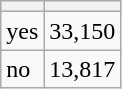<table class="wikitable sortable">
<tr>
<th></th>
<th></th>
</tr>
<tr>
<td>yes</td>
<td>33,150</td>
</tr>
<tr>
<td>no</td>
<td>13,817</td>
</tr>
</table>
